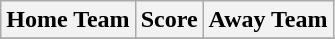<table class="wikitable" style="text-align: center">
<tr>
<th>Home Team</th>
<th>Score</th>
<th>Away Team</th>
</tr>
<tr>
</tr>
</table>
